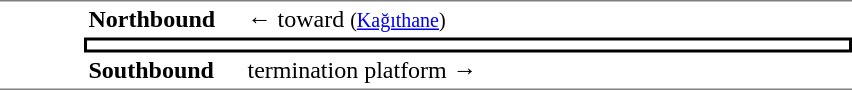<table table border=0 cellspacing=0 cellpadding=3>
<tr>
<td style="border-top:solid 1px gray;border-bottom:solid 1px gray;" width=50 rowspan=3 valign=top></td>
<td style="border-top:solid 1px gray;" width=100><strong>Northbound</strong></td>
<td style="border-top:solid 1px gray;" width=400>←  toward  <small>(<a href='#'>Kağıthane</a>)</small></td>
</tr>
<tr>
<td style="border-top:solid 2px black;border-right:solid 2px black;border-left:solid 2px black;border-bottom:solid 2px black;text-align:center;" colspan=2></td>
</tr>
<tr>
<td style="border-bottom:solid 1px gray;"><strong>Southbound</strong></td>
<td style="border-bottom:solid 1px gray;"> termination platform →</td>
</tr>
</table>
